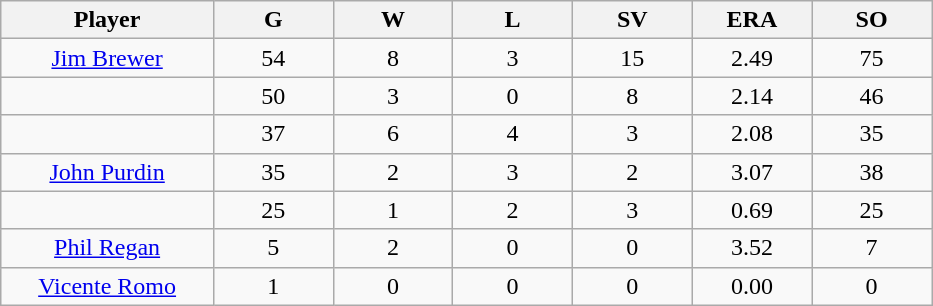<table class="wikitable sortable">
<tr>
<th bgcolor="#DDDDFF" width="16%">Player</th>
<th bgcolor="#DDDDFF" width="9%">G</th>
<th bgcolor="#DDDDFF" width="9%">W</th>
<th bgcolor="#DDDDFF" width="9%">L</th>
<th bgcolor="#DDDDFF" width="9%">SV</th>
<th bgcolor="#DDDDFF" width="9%">ERA</th>
<th bgcolor="#DDDDFF" width="9%">SO</th>
</tr>
<tr align="center">
<td><a href='#'>Jim Brewer</a></td>
<td>54</td>
<td>8</td>
<td>3</td>
<td>15</td>
<td>2.49</td>
<td>75</td>
</tr>
<tr align=center>
<td></td>
<td>50</td>
<td>3</td>
<td>0</td>
<td>8</td>
<td>2.14</td>
<td>46</td>
</tr>
<tr align="center">
<td></td>
<td>37</td>
<td>6</td>
<td>4</td>
<td>3</td>
<td>2.08</td>
<td>35</td>
</tr>
<tr align="center">
<td><a href='#'>John Purdin</a></td>
<td>35</td>
<td>2</td>
<td>3</td>
<td>2</td>
<td>3.07</td>
<td>38</td>
</tr>
<tr align=center>
<td></td>
<td>25</td>
<td>1</td>
<td>2</td>
<td>3</td>
<td>0.69</td>
<td>25</td>
</tr>
<tr align="center">
<td><a href='#'>Phil Regan</a></td>
<td>5</td>
<td>2</td>
<td>0</td>
<td>0</td>
<td>3.52</td>
<td>7</td>
</tr>
<tr align=center>
<td><a href='#'>Vicente Romo</a></td>
<td>1</td>
<td>0</td>
<td>0</td>
<td>0</td>
<td>0.00</td>
<td>0</td>
</tr>
</table>
